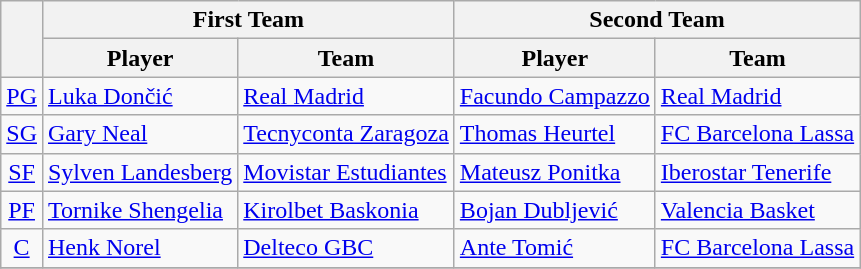<table class="wikitable sortable">
<tr>
<th rowspan=2></th>
<th colspan=2>First Team</th>
<th colspan=2>Second Team</th>
</tr>
<tr>
<th align="center">Player</th>
<th align="center">Team</th>
<th align="center">Player</th>
<th align="center">Team</th>
</tr>
<tr>
<td align=center><a href='#'>PG</a></td>
<td> <a href='#'>Luka Dončić</a></td>
<td><a href='#'>Real Madrid</a></td>
<td> <a href='#'>Facundo Campazzo</a></td>
<td><a href='#'>Real Madrid</a></td>
</tr>
<tr>
<td align=center><a href='#'>SG</a></td>
<td> <a href='#'>Gary Neal</a></td>
<td><a href='#'>Tecnyconta Zaragoza</a></td>
<td> <a href='#'>Thomas Heurtel</a></td>
<td><a href='#'>FC Barcelona Lassa</a></td>
</tr>
<tr>
<td align=center><a href='#'>SF</a></td>
<td> <a href='#'>Sylven Landesberg</a></td>
<td><a href='#'>Movistar Estudiantes</a></td>
<td> <a href='#'>Mateusz Ponitka</a></td>
<td><a href='#'>Iberostar Tenerife</a></td>
</tr>
<tr>
<td align=center><a href='#'>PF</a></td>
<td> <a href='#'>Tornike Shengelia</a></td>
<td><a href='#'>Kirolbet Baskonia</a></td>
<td> <a href='#'>Bojan Dubljević</a></td>
<td><a href='#'>Valencia Basket</a></td>
</tr>
<tr>
<td align=center><a href='#'>C</a></td>
<td> <a href='#'>Henk Norel</a></td>
<td><a href='#'>Delteco GBC</a></td>
<td> <a href='#'>Ante Tomić</a></td>
<td><a href='#'>FC Barcelona Lassa</a></td>
</tr>
<tr>
</tr>
</table>
